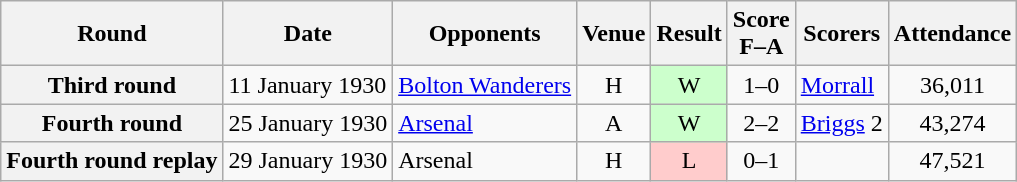<table class="wikitable plainrowheaders" style="text-align:center">
<tr>
<th scope="col">Round</th>
<th scope="col">Date</th>
<th scope="col">Opponents</th>
<th scope="col">Venue</th>
<th scope="col">Result</th>
<th scope="col">Score<br>F–A</th>
<th scope="col">Scorers</th>
<th scope="col">Attendance</th>
</tr>
<tr>
<th scope="row">Third round</th>
<td align="left">11 January 1930</td>
<td align="left"><a href='#'>Bolton Wanderers</a></td>
<td>H</td>
<td style=background:#cfc>W</td>
<td>1–0</td>
<td align="left"><a href='#'>Morrall</a></td>
<td>36,011</td>
</tr>
<tr>
<th scope="row">Fourth round</th>
<td align="left">25 January 1930</td>
<td align="left"><a href='#'>Arsenal</a></td>
<td>A</td>
<td style=background:#cfc>W</td>
<td>2–2</td>
<td align="left"><a href='#'>Briggs</a> 2</td>
<td>43,274</td>
</tr>
<tr>
<th scope="row">Fourth round replay</th>
<td align="left">29 January 1930</td>
<td align="left">Arsenal</td>
<td>H</td>
<td style=background:#fcc>L</td>
<td>0–1</td>
<td></td>
<td>47,521</td>
</tr>
</table>
